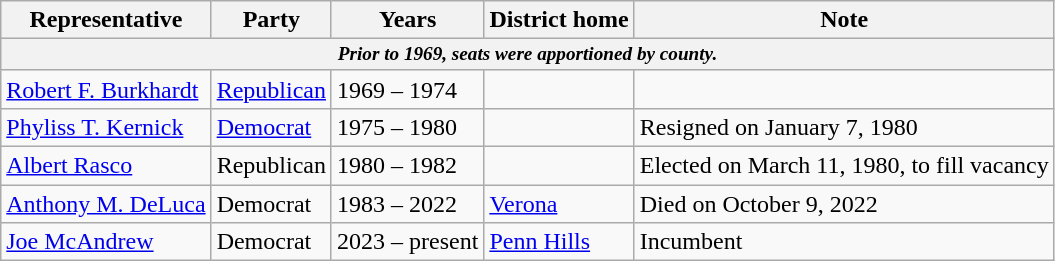<table class=wikitable>
<tr valign=bottom>
<th>Representative</th>
<th>Party</th>
<th>Years</th>
<th>District home</th>
<th>Note</th>
</tr>
<tr>
<th colspan=5 style="font-size: 80%;"><em>Prior to 1969, seats were apportioned by county.</em></th>
</tr>
<tr>
<td><a href='#'>Robert F. Burkhardt</a></td>
<td><a href='#'>Republican</a></td>
<td>1969 – 1974</td>
<td></td>
<td></td>
</tr>
<tr>
<td><a href='#'>Phyliss T. Kernick</a></td>
<td><a href='#'>Democrat</a></td>
<td>1975 – 1980</td>
<td></td>
<td>Resigned on January 7, 1980</td>
</tr>
<tr>
<td><a href='#'>Albert Rasco</a></td>
<td>Republican</td>
<td>1980 – 1982</td>
<td></td>
<td>Elected on March 11, 1980, to fill vacancy</td>
</tr>
<tr>
<td><a href='#'>Anthony M. DeLuca</a></td>
<td>Democrat</td>
<td>1983 – 2022</td>
<td><a href='#'>Verona</a></td>
<td>Died on October 9, 2022</td>
</tr>
<tr>
<td><a href='#'>Joe McAndrew</a></td>
<td>Democrat</td>
<td>2023 – present</td>
<td><a href='#'>Penn Hills</a></td>
<td>Incumbent</td>
</tr>
</table>
